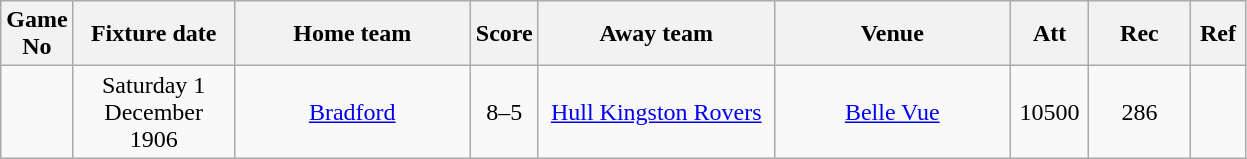<table class="wikitable" style="text-align:center;">
<tr>
<th width=20 abbr="No">Game No</th>
<th width=100 abbr="Date">Fixture date</th>
<th width=150 abbr="Home team">Home team</th>
<th width=20 abbr="Score">Score</th>
<th width=150 abbr="Away team">Away team</th>
<th width=150 abbr="Venue">Venue</th>
<th width=45 abbr="Att">Att</th>
<th width=60 abbr="Rec">Rec</th>
<th width=30 abbr="Ref">Ref</th>
</tr>
<tr>
<td></td>
<td>Saturday 1 December 1906</td>
<td><a href='#'>Bradford</a></td>
<td>8–5</td>
<td><a href='#'>Hull Kingston Rovers</a></td>
<td><a href='#'>Belle Vue</a></td>
<td>10500</td>
<td>286</td>
<td></td>
</tr>
</table>
